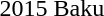<table>
<tr>
<td>2015 Baku<br></td>
<td></td>
<td></td>
<td></td>
</tr>
</table>
